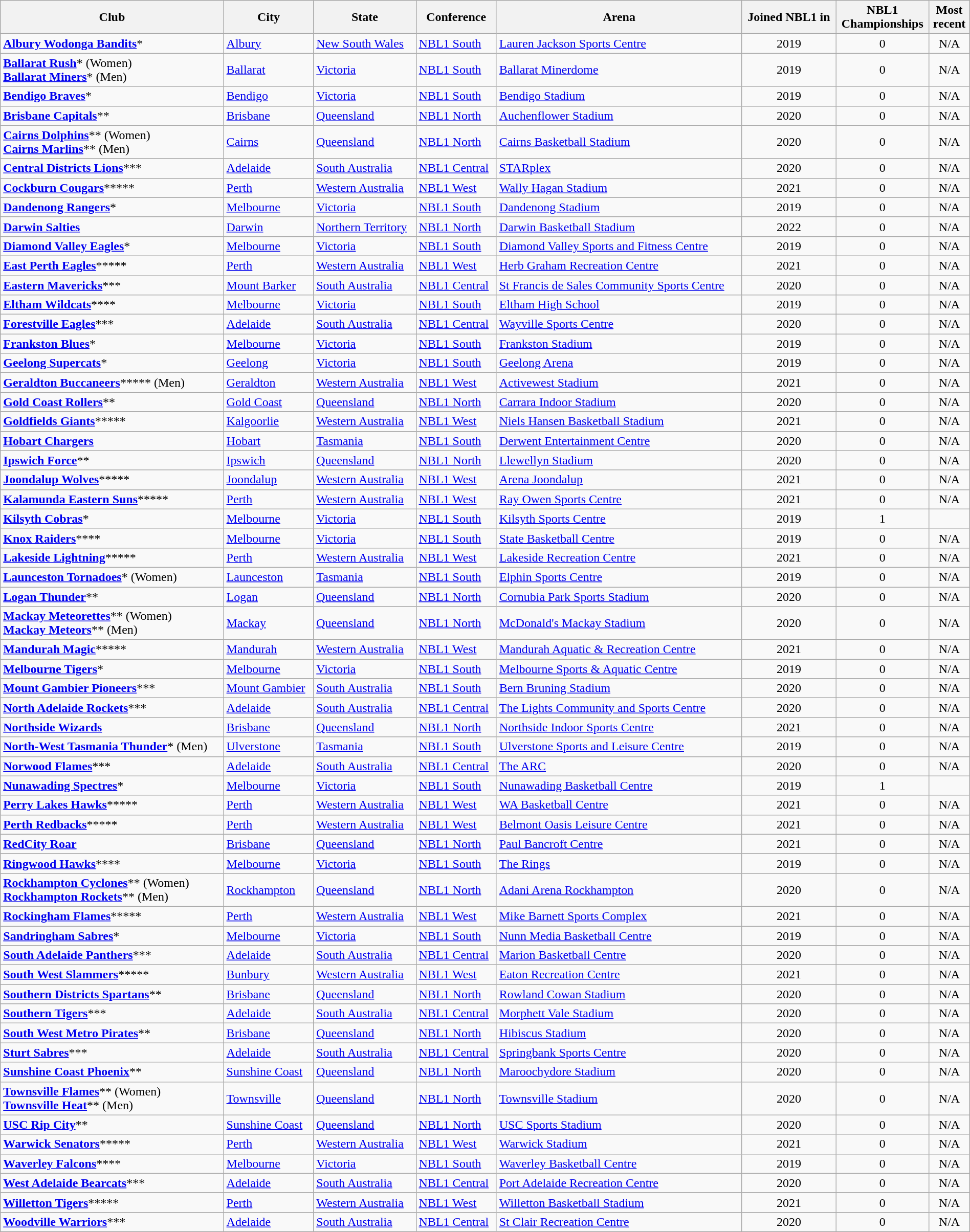<table class="wikitable sortable" style="width:100%">
<tr>
<th>Club</th>
<th>City</th>
<th>State</th>
<th>Conference</th>
<th>Arena</th>
<th>Joined NBL1 in</th>
<th>NBL1<br>Championships</th>
<th>Most<br>recent</th>
</tr>
<tr>
<td><strong><a href='#'>Albury Wodonga Bandits</a></strong>*</td>
<td><a href='#'>Albury</a></td>
<td> <a href='#'>New South Wales</a></td>
<td><a href='#'>NBL1 South</a></td>
<td><a href='#'>Lauren Jackson Sports Centre</a></td>
<td style="text-align:center;">2019</td>
<td style="text-align:center;">0</td>
<td style="text-align:center;">N/A</td>
</tr>
<tr>
<td><strong><a href='#'>Ballarat Rush</a></strong>* (Women)<br><strong><a href='#'>Ballarat Miners</a></strong>* (Men)</td>
<td><a href='#'>Ballarat</a></td>
<td> <a href='#'>Victoria</a></td>
<td><a href='#'>NBL1 South</a></td>
<td><a href='#'>Ballarat Minerdome</a></td>
<td style="text-align:center;">2019</td>
<td style="text-align:center;">0</td>
<td style="text-align:center;">N/A</td>
</tr>
<tr>
<td><strong><a href='#'>Bendigo Braves</a></strong>*</td>
<td><a href='#'>Bendigo</a></td>
<td> <a href='#'>Victoria</a></td>
<td><a href='#'>NBL1 South</a></td>
<td><a href='#'>Bendigo Stadium</a></td>
<td style="text-align:center;">2019</td>
<td style="text-align:center;">0</td>
<td style="text-align:center;">N/A</td>
</tr>
<tr>
<td><strong><a href='#'>Brisbane Capitals</a></strong>**</td>
<td><a href='#'>Brisbane</a></td>
<td> <a href='#'>Queensland</a></td>
<td><a href='#'>NBL1 North</a></td>
<td><a href='#'>Auchenflower Stadium</a></td>
<td style="text-align:center;">2020</td>
<td style="text-align:center;">0</td>
<td style="text-align:center;">N/A</td>
</tr>
<tr>
<td><strong><a href='#'>Cairns Dolphins</a></strong>** (Women) <br><strong><a href='#'>Cairns Marlins</a></strong>** (Men)</td>
<td><a href='#'>Cairns</a></td>
<td> <a href='#'>Queensland</a></td>
<td><a href='#'>NBL1 North</a></td>
<td><a href='#'>Cairns Basketball Stadium</a></td>
<td style="text-align:center;">2020</td>
<td style="text-align:center;">0</td>
<td style="text-align:center;">N/A</td>
</tr>
<tr>
<td><strong><a href='#'>Central Districts Lions</a></strong>***</td>
<td><a href='#'>Adelaide</a></td>
<td> <a href='#'>South Australia</a></td>
<td><a href='#'>NBL1 Central</a></td>
<td><a href='#'>STARplex</a></td>
<td style="text-align:center;">2020</td>
<td style="text-align:center;">0</td>
<td style="text-align:center;">N/A</td>
</tr>
<tr>
<td><strong><a href='#'>Cockburn Cougars</a></strong>*****</td>
<td><a href='#'>Perth</a></td>
<td> <a href='#'>Western Australia</a></td>
<td><a href='#'>NBL1 West</a></td>
<td><a href='#'>Wally Hagan Stadium</a></td>
<td style="text-align:center;">2021</td>
<td style="text-align:center;">0</td>
<td style="text-align:center;">N/A</td>
</tr>
<tr>
<td><strong><a href='#'>Dandenong Rangers</a></strong>*</td>
<td><a href='#'>Melbourne</a></td>
<td> <a href='#'>Victoria</a></td>
<td><a href='#'>NBL1 South</a></td>
<td><a href='#'>Dandenong Stadium</a></td>
<td style="text-align:center;">2019</td>
<td style="text-align:center;">0</td>
<td style="text-align:center;">N/A</td>
</tr>
<tr>
<td><strong><a href='#'>Darwin Salties</a></strong></td>
<td><a href='#'>Darwin</a></td>
<td> <a href='#'>Northern Territory</a></td>
<td><a href='#'>NBL1 North</a></td>
<td><a href='#'>Darwin Basketball Stadium</a></td>
<td style="text-align:center;">2022</td>
<td style="text-align:center;">0</td>
<td style="text-align:center;">N/A</td>
</tr>
<tr>
<td><strong><a href='#'>Diamond Valley Eagles</a></strong>*</td>
<td><a href='#'>Melbourne</a></td>
<td> <a href='#'>Victoria</a></td>
<td><a href='#'>NBL1 South</a></td>
<td><a href='#'>Diamond Valley Sports and Fitness Centre</a></td>
<td style="text-align:center;">2019</td>
<td style="text-align:center;">0</td>
<td style="text-align:center;">N/A</td>
</tr>
<tr>
<td><strong><a href='#'>East Perth Eagles</a></strong>*****</td>
<td><a href='#'>Perth</a></td>
<td> <a href='#'>Western Australia</a></td>
<td><a href='#'>NBL1 West</a></td>
<td><a href='#'>Herb Graham Recreation Centre</a></td>
<td style="text-align:center;">2021</td>
<td style="text-align:center;">0</td>
<td style="text-align:center;">N/A</td>
</tr>
<tr>
<td><strong><a href='#'>Eastern Mavericks</a></strong>***</td>
<td><a href='#'>Mount Barker</a></td>
<td> <a href='#'>South Australia</a></td>
<td><a href='#'>NBL1 Central</a></td>
<td><a href='#'>St Francis de Sales Community Sports Centre</a></td>
<td style="text-align:center;">2020</td>
<td style="text-align:center;">0</td>
<td style="text-align:center;">N/A</td>
</tr>
<tr>
<td><strong><a href='#'>Eltham Wildcats</a></strong>****</td>
<td><a href='#'>Melbourne</a></td>
<td> <a href='#'>Victoria</a></td>
<td><a href='#'>NBL1 South</a></td>
<td><a href='#'>Eltham High School</a></td>
<td style="text-align:center;">2019</td>
<td style="text-align:center;">0</td>
<td style="text-align:center;">N/A</td>
</tr>
<tr>
<td><strong><a href='#'>Forestville Eagles</a></strong>***</td>
<td><a href='#'>Adelaide</a></td>
<td> <a href='#'>South Australia</a></td>
<td><a href='#'>NBL1 Central</a></td>
<td><a href='#'>Wayville Sports Centre</a></td>
<td style="text-align:center;">2020</td>
<td style="text-align:center;">0</td>
<td style="text-align:center;">N/A</td>
</tr>
<tr>
<td><strong><a href='#'>Frankston Blues</a></strong>*</td>
<td><a href='#'>Melbourne</a></td>
<td> <a href='#'>Victoria</a></td>
<td><a href='#'>NBL1 South</a></td>
<td><a href='#'>Frankston Stadium</a></td>
<td style="text-align:center;">2019</td>
<td style="text-align:center;">0</td>
<td style="text-align:center;">N/A</td>
</tr>
<tr>
<td><strong><a href='#'>Geelong Supercats</a></strong>*</td>
<td><a href='#'>Geelong</a></td>
<td> <a href='#'>Victoria</a></td>
<td><a href='#'>NBL1 South</a></td>
<td><a href='#'>Geelong Arena</a></td>
<td style="text-align:center;">2019</td>
<td style="text-align:center;">0</td>
<td style="text-align:center;">N/A</td>
</tr>
<tr>
<td><strong><a href='#'>Geraldton Buccaneers</a></strong>***** (Men)</td>
<td><a href='#'>Geraldton</a></td>
<td> <a href='#'>Western Australia</a></td>
<td><a href='#'>NBL1 West</a></td>
<td><a href='#'>Activewest Stadium</a></td>
<td style="text-align:center;">2021</td>
<td style="text-align:center;">0</td>
<td style="text-align:center;">N/A</td>
</tr>
<tr>
<td><strong><a href='#'>Gold Coast Rollers</a></strong>**</td>
<td><a href='#'>Gold Coast</a></td>
<td> <a href='#'>Queensland</a></td>
<td><a href='#'>NBL1 North</a></td>
<td><a href='#'>Carrara Indoor Stadium</a></td>
<td style="text-align:center;">2020</td>
<td style="text-align:center;">0</td>
<td style="text-align:center;">N/A</td>
</tr>
<tr>
<td><strong><a href='#'>Goldfields Giants</a></strong>*****</td>
<td><a href='#'>Kalgoorlie</a></td>
<td> <a href='#'>Western Australia</a></td>
<td><a href='#'>NBL1 West</a></td>
<td><a href='#'>Niels Hansen Basketball Stadium</a></td>
<td style="text-align:center;">2021</td>
<td style="text-align:center;">0</td>
<td style="text-align:center;">N/A</td>
</tr>
<tr>
<td><strong><a href='#'>Hobart Chargers</a></strong></td>
<td><a href='#'>Hobart</a></td>
<td> <a href='#'>Tasmania</a></td>
<td><a href='#'>NBL1 South</a></td>
<td><a href='#'>Derwent Entertainment Centre</a></td>
<td style="text-align:center;">2020</td>
<td style="text-align:center;">0</td>
<td style="text-align:center;">N/A</td>
</tr>
<tr>
<td><strong><a href='#'>Ipswich Force</a></strong>**</td>
<td><a href='#'>Ipswich</a></td>
<td> <a href='#'>Queensland</a></td>
<td><a href='#'>NBL1 North</a></td>
<td><a href='#'>Llewellyn Stadium</a></td>
<td style="text-align:center;">2020</td>
<td style="text-align:center;">0</td>
<td style="text-align:center;">N/A</td>
</tr>
<tr>
<td><strong><a href='#'>Joondalup Wolves</a></strong>*****</td>
<td><a href='#'>Joondalup</a></td>
<td> <a href='#'>Western Australia</a></td>
<td><a href='#'>NBL1 West</a></td>
<td><a href='#'>Arena Joondalup</a></td>
<td style="text-align:center;">2021</td>
<td style="text-align:center;">0</td>
<td style="text-align:center;">N/A</td>
</tr>
<tr>
<td><strong><a href='#'>Kalamunda Eastern Suns</a></strong>*****</td>
<td><a href='#'>Perth</a></td>
<td> <a href='#'>Western Australia</a></td>
<td><a href='#'>NBL1 West</a></td>
<td><a href='#'>Ray Owen Sports Centre</a></td>
<td style="text-align:center;">2021</td>
<td style="text-align:center;">0</td>
<td style="text-align:center;">N/A</td>
</tr>
<tr>
<td><strong><a href='#'>Kilsyth Cobras</a></strong>*</td>
<td><a href='#'>Melbourne</a></td>
<td> <a href='#'>Victoria</a></td>
<td><a href='#'>NBL1 South</a></td>
<td><a href='#'>Kilsyth Sports Centre</a></td>
<td style="text-align:center;">2019</td>
<td style="text-align:center;">1</td>
<td style="text-align:center;"></td>
</tr>
<tr>
<td><strong><a href='#'>Knox Raiders</a></strong>****</td>
<td><a href='#'>Melbourne</a></td>
<td> <a href='#'>Victoria</a></td>
<td><a href='#'>NBL1 South</a></td>
<td><a href='#'>State Basketball Centre</a></td>
<td style="text-align:center;">2019</td>
<td style="text-align:center;">0</td>
<td style="text-align:center;">N/A</td>
</tr>
<tr>
<td><strong><a href='#'>Lakeside Lightning</a></strong>*****</td>
<td><a href='#'>Perth</a></td>
<td> <a href='#'>Western Australia</a></td>
<td><a href='#'>NBL1 West</a></td>
<td><a href='#'>Lakeside Recreation Centre</a></td>
<td style="text-align:center;">2021</td>
<td style="text-align:center;">0</td>
<td style="text-align:center;">N/A</td>
</tr>
<tr>
<td><strong><a href='#'>Launceston Tornadoes</a></strong>* (Women)</td>
<td><a href='#'>Launceston</a></td>
<td> <a href='#'>Tasmania</a></td>
<td><a href='#'>NBL1 South</a></td>
<td><a href='#'>Elphin Sports Centre</a></td>
<td style="text-align:center;">2019</td>
<td style="text-align:center;">0</td>
<td style="text-align:center;">N/A</td>
</tr>
<tr>
<td><strong><a href='#'>Logan Thunder</a></strong>**</td>
<td><a href='#'>Logan</a></td>
<td> <a href='#'>Queensland</a></td>
<td><a href='#'>NBL1 North</a></td>
<td><a href='#'>Cornubia Park Sports Stadium</a></td>
<td style="text-align:center;">2020</td>
<td style="text-align:center;">0</td>
<td style="text-align:center;">N/A</td>
</tr>
<tr>
<td><strong><a href='#'>Mackay Meteorettes</a></strong>** (Women) <br><strong><a href='#'>Mackay Meteors</a></strong>** (Men)</td>
<td><a href='#'>Mackay</a></td>
<td> <a href='#'>Queensland</a></td>
<td><a href='#'>NBL1 North</a></td>
<td><a href='#'>McDonald's Mackay Stadium</a></td>
<td style="text-align:center;">2020</td>
<td style="text-align:center;">0</td>
<td style="text-align:center;">N/A</td>
</tr>
<tr>
<td><strong><a href='#'>Mandurah Magic</a></strong>*****</td>
<td><a href='#'>Mandurah</a></td>
<td> <a href='#'>Western Australia</a></td>
<td><a href='#'>NBL1 West</a></td>
<td><a href='#'>Mandurah Aquatic & Recreation Centre</a></td>
<td style="text-align:center;">2021</td>
<td style="text-align:center;">0</td>
<td style="text-align:center;">N/A</td>
</tr>
<tr>
<td><strong><a href='#'>Melbourne Tigers</a></strong>*</td>
<td><a href='#'>Melbourne</a></td>
<td> <a href='#'>Victoria</a></td>
<td><a href='#'>NBL1 South</a></td>
<td><a href='#'>Melbourne Sports & Aquatic Centre</a></td>
<td style="text-align:center;">2019</td>
<td style="text-align:center;">0</td>
<td style="text-align:center;">N/A</td>
</tr>
<tr>
<td><strong><a href='#'>Mount Gambier Pioneers</a></strong>***</td>
<td><a href='#'>Mount Gambier</a></td>
<td> <a href='#'>South Australia</a></td>
<td><a href='#'>NBL1 South</a></td>
<td><a href='#'>Bern Bruning Stadium</a></td>
<td style="text-align:center;">2020</td>
<td style="text-align:center;">0</td>
<td style="text-align:center;">N/A</td>
</tr>
<tr>
<td><strong><a href='#'>North Adelaide Rockets</a></strong>***</td>
<td><a href='#'>Adelaide</a></td>
<td> <a href='#'>South Australia</a></td>
<td><a href='#'>NBL1 Central</a></td>
<td><a href='#'>The Lights Community and Sports Centre</a></td>
<td style="text-align:center;">2020</td>
<td style="text-align:center;">0</td>
<td style="text-align:center;">N/A</td>
</tr>
<tr>
<td><strong><a href='#'>Northside Wizards</a></strong></td>
<td><a href='#'>Brisbane</a></td>
<td> <a href='#'>Queensland</a></td>
<td><a href='#'>NBL1 North</a></td>
<td><a href='#'>Northside Indoor Sports Centre</a></td>
<td style="text-align:center;">2021</td>
<td style="text-align:center;">0</td>
<td style="text-align:center;">N/A</td>
</tr>
<tr>
<td><strong><a href='#'>North-West Tasmania Thunder</a></strong>* (Men)</td>
<td><a href='#'>Ulverstone</a></td>
<td> <a href='#'>Tasmania</a></td>
<td><a href='#'>NBL1 South</a></td>
<td><a href='#'>Ulverstone Sports and Leisure Centre</a></td>
<td style="text-align:center;">2019</td>
<td style="text-align:center;">0</td>
<td style="text-align:center;">N/A</td>
</tr>
<tr>
<td><strong><a href='#'>Norwood Flames</a></strong>***</td>
<td><a href='#'>Adelaide</a></td>
<td> <a href='#'>South Australia</a></td>
<td><a href='#'>NBL1 Central</a></td>
<td><a href='#'>The ARC</a></td>
<td style="text-align:center;">2020</td>
<td style="text-align:center;">0</td>
<td style="text-align:center;">N/A</td>
</tr>
<tr>
<td><strong><a href='#'>Nunawading Spectres</a></strong>*</td>
<td><a href='#'>Melbourne</a></td>
<td> <a href='#'>Victoria</a></td>
<td><a href='#'>NBL1 South</a></td>
<td><a href='#'>Nunawading Basketball Centre</a></td>
<td style="text-align:center;">2019</td>
<td style="text-align:center;">1</td>
<td style="text-align:center;"></td>
</tr>
<tr>
<td><strong><a href='#'>Perry Lakes Hawks</a></strong>*****</td>
<td><a href='#'>Perth</a></td>
<td> <a href='#'>Western Australia</a></td>
<td><a href='#'>NBL1 West</a></td>
<td><a href='#'>WA Basketball Centre</a></td>
<td style="text-align:center;">2021</td>
<td style="text-align:center;">0</td>
<td style="text-align:center;">N/A</td>
</tr>
<tr>
<td><strong><a href='#'>Perth Redbacks</a></strong>*****</td>
<td><a href='#'>Perth</a></td>
<td> <a href='#'>Western Australia</a></td>
<td><a href='#'>NBL1 West</a></td>
<td><a href='#'>Belmont Oasis Leisure Centre</a></td>
<td style="text-align:center;">2021</td>
<td style="text-align:center;">0</td>
<td style="text-align:center;">N/A</td>
</tr>
<tr>
<td><strong><a href='#'>RedCity Roar</a></strong></td>
<td><a href='#'>Brisbane</a></td>
<td> <a href='#'>Queensland</a></td>
<td><a href='#'>NBL1 North</a></td>
<td><a href='#'>Paul Bancroft Centre</a></td>
<td style="text-align:center;">2021</td>
<td style="text-align:center;">0</td>
<td style="text-align:center;">N/A</td>
</tr>
<tr>
<td><strong><a href='#'>Ringwood Hawks</a></strong>****</td>
<td><a href='#'>Melbourne</a></td>
<td> <a href='#'>Victoria</a></td>
<td><a href='#'>NBL1 South</a></td>
<td><a href='#'>The Rings</a></td>
<td style="text-align:center;">2019</td>
<td style="text-align:center;">0</td>
<td style="text-align:center;">N/A</td>
</tr>
<tr>
<td><strong><a href='#'>Rockhampton Cyclones</a></strong>** (Women) <br><strong><a href='#'>Rockhampton Rockets</a></strong>** (Men)</td>
<td><a href='#'>Rockhampton</a></td>
<td> <a href='#'>Queensland</a></td>
<td><a href='#'>NBL1 North</a></td>
<td><a href='#'>Adani Arena Rockhampton</a></td>
<td style="text-align:center;">2020</td>
<td style="text-align:center;">0</td>
<td style="text-align:center;">N/A</td>
</tr>
<tr>
<td><strong><a href='#'>Rockingham Flames</a></strong>*****</td>
<td><a href='#'>Perth</a></td>
<td> <a href='#'>Western Australia</a></td>
<td><a href='#'>NBL1 West</a></td>
<td><a href='#'>Mike Barnett Sports Complex</a></td>
<td style="text-align:center;">2021</td>
<td style="text-align:center;">0</td>
<td style="text-align:center;">N/A</td>
</tr>
<tr>
<td><strong><a href='#'>Sandringham Sabres</a></strong>*</td>
<td><a href='#'>Melbourne</a></td>
<td> <a href='#'>Victoria</a></td>
<td><a href='#'>NBL1 South</a></td>
<td><a href='#'>Nunn Media Basketball Centre</a></td>
<td style="text-align:center;">2019</td>
<td style="text-align:center;">0</td>
<td style="text-align:center;">N/A</td>
</tr>
<tr>
<td><strong><a href='#'>South Adelaide Panthers</a></strong>***</td>
<td><a href='#'>Adelaide</a></td>
<td> <a href='#'>South Australia</a></td>
<td><a href='#'>NBL1 Central</a></td>
<td><a href='#'>Marion Basketball Centre</a></td>
<td style="text-align:center;">2020</td>
<td style="text-align:center;">0</td>
<td style="text-align:center;">N/A</td>
</tr>
<tr>
<td><strong><a href='#'>South West Slammers</a></strong>*****</td>
<td><a href='#'>Bunbury</a></td>
<td> <a href='#'>Western Australia</a></td>
<td><a href='#'>NBL1 West</a></td>
<td><a href='#'>Eaton Recreation Centre</a></td>
<td style="text-align:center;">2021</td>
<td style="text-align:center;">0</td>
<td style="text-align:center;">N/A</td>
</tr>
<tr>
<td><strong><a href='#'>Southern Districts Spartans</a></strong>**</td>
<td><a href='#'>Brisbane</a></td>
<td> <a href='#'>Queensland</a></td>
<td><a href='#'>NBL1 North</a></td>
<td><a href='#'>Rowland Cowan Stadium</a></td>
<td style="text-align:center;">2020</td>
<td style="text-align:center;">0</td>
<td style="text-align:center;">N/A</td>
</tr>
<tr>
<td><strong><a href='#'>Southern Tigers</a></strong>***</td>
<td><a href='#'>Adelaide</a></td>
<td> <a href='#'>South Australia</a></td>
<td><a href='#'>NBL1 Central</a></td>
<td><a href='#'>Morphett Vale Stadium</a></td>
<td style="text-align:center;">2020</td>
<td style="text-align:center;">0</td>
<td style="text-align:center;">N/A</td>
</tr>
<tr>
<td><strong><a href='#'>South West Metro Pirates</a></strong>**</td>
<td><a href='#'>Brisbane</a></td>
<td> <a href='#'>Queensland</a></td>
<td><a href='#'>NBL1 North</a></td>
<td><a href='#'>Hibiscus Stadium</a></td>
<td style="text-align:center;">2020</td>
<td style="text-align:center;">0</td>
<td style="text-align:center;">N/A</td>
</tr>
<tr>
<td><strong><a href='#'>Sturt Sabres</a></strong>***</td>
<td><a href='#'>Adelaide</a></td>
<td> <a href='#'>South Australia</a></td>
<td><a href='#'>NBL1 Central</a></td>
<td><a href='#'>Springbank Sports Centre</a></td>
<td style="text-align:center;">2020</td>
<td style="text-align:center;">0</td>
<td style="text-align:center;">N/A</td>
</tr>
<tr>
<td><strong><a href='#'>Sunshine Coast Phoenix</a></strong>**</td>
<td><a href='#'>Sunshine Coast</a></td>
<td> <a href='#'>Queensland</a></td>
<td><a href='#'>NBL1 North</a></td>
<td><a href='#'>Maroochydore Stadium</a></td>
<td style="text-align:center;">2020</td>
<td style="text-align:center;">0</td>
<td style="text-align:center;">N/A</td>
</tr>
<tr>
<td><strong><a href='#'>Townsville Flames</a></strong>** (Women) <br><strong><a href='#'>Townsville Heat</a></strong>** (Men)</td>
<td><a href='#'>Townsville</a></td>
<td> <a href='#'>Queensland</a></td>
<td><a href='#'>NBL1 North</a></td>
<td><a href='#'>Townsville Stadium</a></td>
<td style="text-align:center;">2020</td>
<td style="text-align:center;">0</td>
<td style="text-align:center;">N/A</td>
</tr>
<tr>
<td><strong><a href='#'>USC Rip City</a></strong>**</td>
<td><a href='#'>Sunshine Coast</a></td>
<td> <a href='#'>Queensland</a></td>
<td><a href='#'>NBL1 North</a></td>
<td><a href='#'>USC Sports Stadium</a></td>
<td style="text-align:center;">2020</td>
<td style="text-align:center;">0</td>
<td style="text-align:center;">N/A</td>
</tr>
<tr>
<td><strong><a href='#'>Warwick Senators</a></strong>*****</td>
<td><a href='#'>Perth</a></td>
<td> <a href='#'>Western Australia</a></td>
<td><a href='#'>NBL1 West</a></td>
<td><a href='#'>Warwick Stadium</a></td>
<td style="text-align:center;">2021</td>
<td style="text-align:center;">0</td>
<td style="text-align:center;">N/A</td>
</tr>
<tr>
<td><strong><a href='#'>Waverley Falcons</a></strong>****</td>
<td><a href='#'>Melbourne</a></td>
<td> <a href='#'>Victoria</a></td>
<td><a href='#'>NBL1 South</a></td>
<td><a href='#'>Waverley Basketball Centre</a></td>
<td style="text-align:center;">2019</td>
<td style="text-align:center;">0</td>
<td style="text-align:center;">N/A</td>
</tr>
<tr>
<td><strong><a href='#'>West Adelaide Bearcats</a></strong>***</td>
<td><a href='#'>Adelaide</a></td>
<td> <a href='#'>South Australia</a></td>
<td><a href='#'>NBL1 Central</a></td>
<td><a href='#'>Port Adelaide Recreation Centre</a></td>
<td style="text-align:center;">2020</td>
<td style="text-align:center;">0</td>
<td style="text-align:center;">N/A</td>
</tr>
<tr>
<td><strong><a href='#'>Willetton Tigers</a></strong>*****</td>
<td><a href='#'>Perth</a></td>
<td> <a href='#'>Western Australia</a></td>
<td><a href='#'>NBL1 West</a></td>
<td><a href='#'>Willetton Basketball Stadium</a></td>
<td style="text-align:center;">2021</td>
<td style="text-align:center;">0</td>
<td style="text-align:center;">N/A</td>
</tr>
<tr>
<td><strong><a href='#'>Woodville Warriors</a></strong>***</td>
<td><a href='#'>Adelaide</a></td>
<td> <a href='#'>South Australia</a></td>
<td><a href='#'>NBL1 Central</a></td>
<td><a href='#'>St Clair Recreation Centre</a></td>
<td style="text-align:center;">2020</td>
<td style="text-align:center;">0</td>
<td style="text-align:center;">N/A</td>
</tr>
</table>
